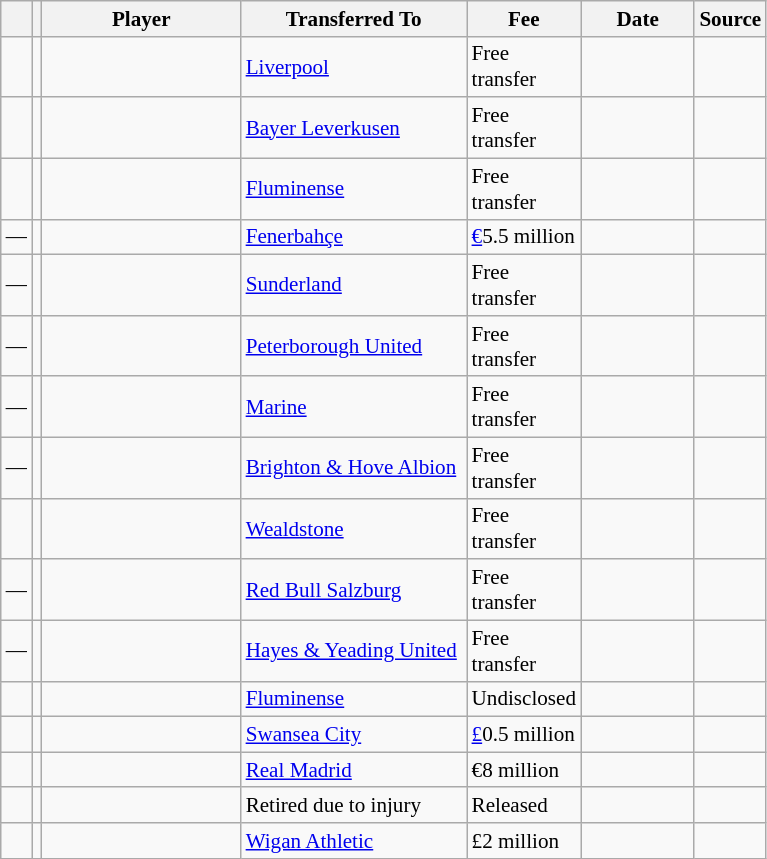<table class="wikitable plainrowheaders sortable" style="font-size:88%">
<tr>
<th></th>
<th></th>
<th scope=col width=126><strong>Player</strong></th>
<th scope=col width=144><strong>Transferred To</strong></th>
<th scope=col width=58><strong>Fee</strong></th>
<th scope=col width=69><strong>Date</strong></th>
<th><strong>Source</strong></th>
</tr>
<tr>
<td align=center></td>
<td align=center></td>
<td></td>
<td> <a href='#'>Liverpool</a></td>
<td>Free transfer</td>
<td></td>
<td></td>
</tr>
<tr>
<td align=center></td>
<td align=center></td>
<td></td>
<td> <a href='#'>Bayer Leverkusen</a></td>
<td>Free transfer</td>
<td></td>
<td></td>
</tr>
<tr>
<td align=center></td>
<td align=center></td>
<td></td>
<td> <a href='#'>Fluminense</a></td>
<td>Free transfer</td>
<td></td>
<td></td>
</tr>
<tr>
<td align=center>—</td>
<td align=center></td>
<td></td>
<td> <a href='#'>Fenerbahçe</a></td>
<td><a href='#'>€</a>5.5 million</td>
<td></td>
<td></td>
</tr>
<tr>
<td align=center>—</td>
<td align=center></td>
<td></td>
<td> <a href='#'>Sunderland</a></td>
<td>Free transfer</td>
<td></td>
<td></td>
</tr>
<tr>
<td align=center>—</td>
<td align=center></td>
<td></td>
<td> <a href='#'>Peterborough United</a></td>
<td>Free transfer</td>
<td></td>
<td></td>
</tr>
<tr>
<td align=center>—</td>
<td align=center></td>
<td></td>
<td> <a href='#'>Marine</a></td>
<td>Free transfer</td>
<td></td>
<td></td>
</tr>
<tr>
<td align=center>—</td>
<td align=center></td>
<td></td>
<td> <a href='#'>Brighton & Hove Albion</a></td>
<td>Free transfer</td>
<td></td>
<td></td>
</tr>
<tr>
<td align=center></td>
<td align=center></td>
<td></td>
<td> <a href='#'>Wealdstone</a></td>
<td>Free transfer</td>
<td></td>
<td></td>
</tr>
<tr>
<td align=center>—</td>
<td align=center></td>
<td></td>
<td> <a href='#'>Red Bull Salzburg</a></td>
<td>Free transfer</td>
<td></td>
<td></td>
</tr>
<tr>
<td align=center>—</td>
<td align=center></td>
<td></td>
<td> <a href='#'>Hayes & Yeading United</a></td>
<td>Free transfer</td>
<td></td>
<td></td>
</tr>
<tr>
<td align=center></td>
<td align=center></td>
<td></td>
<td> <a href='#'>Fluminense</a></td>
<td>Undisclosed</td>
<td></td>
<td></td>
</tr>
<tr>
<td align=center></td>
<td align=center></td>
<td></td>
<td> <a href='#'>Swansea City</a></td>
<td><a href='#'>£</a>0.5 million</td>
<td></td>
<td></td>
</tr>
<tr>
<td align=center></td>
<td align=center></td>
<td></td>
<td> <a href='#'>Real Madrid</a></td>
<td>€8 million</td>
<td></td>
<td></td>
</tr>
<tr>
<td align=center></td>
<td align=center></td>
<td></td>
<td>Retired due to injury</td>
<td>Released</td>
<td></td>
<td></td>
</tr>
<tr>
<td align=center></td>
<td align=center></td>
<td></td>
<td> <a href='#'>Wigan Athletic</a></td>
<td>£2 million</td>
<td></td>
<td></td>
</tr>
</table>
